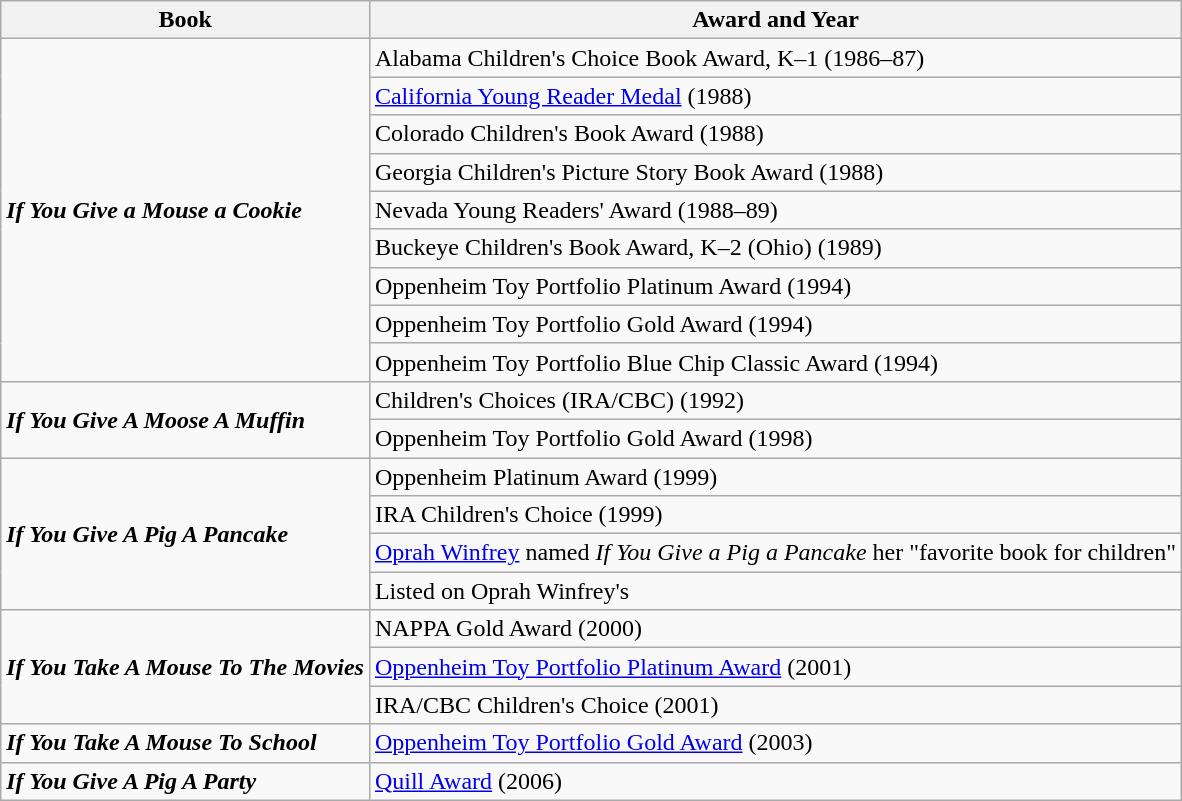<table class="wikitable">
<tr>
<th>Book</th>
<th>Award and Year</th>
</tr>
<tr>
<td rowspan="9"><strong><em>If You Give a Mouse a Cookie</em></strong></td>
<td>Alabama Children's Choice Book Award, K–1 (1986–87)</td>
</tr>
<tr>
<td><a href='#'>California Young Reader Medal</a> (1988)</td>
</tr>
<tr>
<td>Colorado Children's Book Award (1988)</td>
</tr>
<tr>
<td>Georgia Children's Picture Story Book Award (1988)</td>
</tr>
<tr>
<td>Nevada Young Readers' Award (1988–89)</td>
</tr>
<tr>
<td>Buckeye Children's Book Award, K–2 (Ohio) (1989)</td>
</tr>
<tr>
<td>Oppenheim Toy Portfolio Platinum Award (1994)</td>
</tr>
<tr>
<td>Oppenheim Toy Portfolio Gold Award (1994)</td>
</tr>
<tr>
<td>Oppenheim Toy Portfolio Blue Chip Classic Award (1994)</td>
</tr>
<tr>
<td rowspan="2"><strong><em>If You Give A Moose A Muffin</em></strong></td>
<td>Children's Choices (IRA/CBC) (1992)</td>
</tr>
<tr>
<td>Oppenheim Toy Portfolio Gold Award (1998)</td>
</tr>
<tr>
<td rowspan="4"><strong><em>If You Give A Pig A Pancake</em></strong></td>
<td>Oppenheim Platinum Award (1999)</td>
</tr>
<tr>
<td>IRA Children's Choice (1999)</td>
</tr>
<tr>
<td><a href='#'>Oprah Winfrey</a> named <em>If You Give a Pig a Pancake</em> her "favorite book for children"</td>
</tr>
<tr>
<td>Listed on Oprah Winfrey's </td>
</tr>
<tr>
<td rowspan="3"><strong><em>If You Take A Mouse To The Movies</em></strong></td>
<td>NAPPA Gold Award (2000)</td>
</tr>
<tr>
<td><a href='#'>Oppenheim Toy Portfolio Platinum Award</a> (2001)</td>
</tr>
<tr>
<td>IRA/CBC Children's Choice (2001)</td>
</tr>
<tr>
<td><strong><em>If You Take A Mouse To School</em></strong></td>
<td><a href='#'>Oppenheim Toy Portfolio Gold Award</a> (2003)</td>
</tr>
<tr>
<td><strong><em>If You Give A Pig A Party</em></strong></td>
<td><a href='#'>Quill Award</a> (2006)</td>
</tr>
</table>
